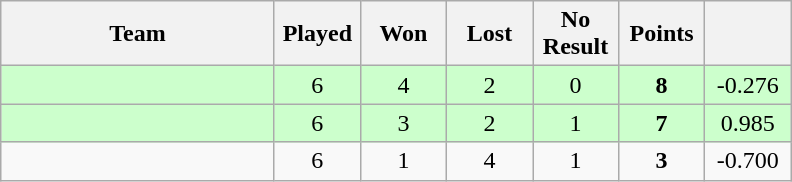<table class="wikitable" style="text-align:center;">
<tr>
<th width=175>Team</th>
<th width=50>Played</th>
<th width=50>Won</th>
<th width=50>Lost</th>
<th width=50>No Result</th>
<th width=50>Points</th>
<th width=50></th>
</tr>
<tr style="background:#ccffcc;">
<td align="left"></td>
<td>6</td>
<td>4</td>
<td>2</td>
<td>0</td>
<td><strong>8</strong></td>
<td>-0.276</td>
</tr>
<tr style="background:#ccffcc;">
<td align="left"></td>
<td>6</td>
<td>3</td>
<td>2</td>
<td>1</td>
<td><strong>7</strong></td>
<td>0.985</td>
</tr>
<tr>
<td align="left"></td>
<td>6</td>
<td>1</td>
<td>4</td>
<td>1</td>
<td><strong>3</strong></td>
<td>-0.700</td>
</tr>
</table>
